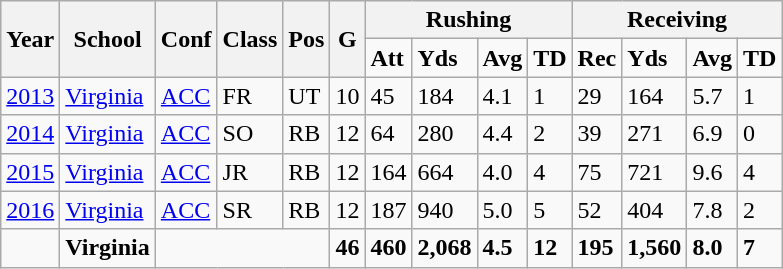<table class="wikitable">
<tr>
<th rowspan="2">Year</th>
<th rowspan="2">School</th>
<th rowspan="2">Conf</th>
<th rowspan="2">Class</th>
<th rowspan="2">Pos</th>
<th rowspan="2">G</th>
<th colspan="4" style="text-align: center; font-weight:bold;">Rushing</th>
<th colspan="4" style="text-align: center; font-weight:bold;">Receiving</th>
</tr>
<tr>
<td style="font-weight:bold;">Att</td>
<td style="font-weight:bold;">Yds</td>
<td style="font-weight:bold;">Avg</td>
<td style="font-weight:bold;">TD</td>
<td style="font-weight:bold;">Rec</td>
<td style="font-weight:bold;">Yds</td>
<td style="font-weight:bold;">Avg</td>
<td style="font-weight:bold;">TD</td>
</tr>
<tr>
<td><a href='#'>2013</a></td>
<td><a href='#'>Virginia</a></td>
<td><a href='#'>ACC</a></td>
<td>FR</td>
<td>UT</td>
<td>10</td>
<td>45</td>
<td>184</td>
<td>4.1</td>
<td>1</td>
<td>29</td>
<td>164</td>
<td>5.7</td>
<td>1</td>
</tr>
<tr>
<td><a href='#'>2014</a></td>
<td><a href='#'>Virginia</a></td>
<td><a href='#'>ACC</a></td>
<td>SO</td>
<td>RB</td>
<td>12</td>
<td>64</td>
<td>280</td>
<td>4.4</td>
<td>2</td>
<td>39</td>
<td>271</td>
<td>6.9</td>
<td>0</td>
</tr>
<tr>
<td><a href='#'>2015</a></td>
<td><a href='#'>Virginia</a></td>
<td><a href='#'>ACC</a></td>
<td>JR</td>
<td>RB</td>
<td>12</td>
<td>164</td>
<td>664</td>
<td>4.0</td>
<td>4</td>
<td>75</td>
<td>721</td>
<td>9.6</td>
<td>4</td>
</tr>
<tr>
<td><a href='#'>2016</a></td>
<td><a href='#'>Virginia</a></td>
<td><a href='#'>ACC</a></td>
<td>SR</td>
<td>RB</td>
<td>12</td>
<td>187</td>
<td>940</td>
<td>5.0</td>
<td>5</td>
<td>52</td>
<td>404</td>
<td>7.8</td>
<td>2</td>
</tr>
<tr>
<td style="font-weight:bold;"></td>
<td style="font-weight:bold;">Virginia</td>
<td colspan="3" style="font-weight:bold;"></td>
<td style="font-weight:bold;">46</td>
<td style="font-weight:bold;">460</td>
<td style="font-weight:bold;">2,068</td>
<td style="font-weight:bold;">4.5</td>
<td style="font-weight:bold;">12</td>
<td style="font-weight:bold;">195</td>
<td style="font-weight:bold;">1,560</td>
<td style="font-weight:bold;">8.0</td>
<td style="font-weight:bold;">7</td>
</tr>
</table>
